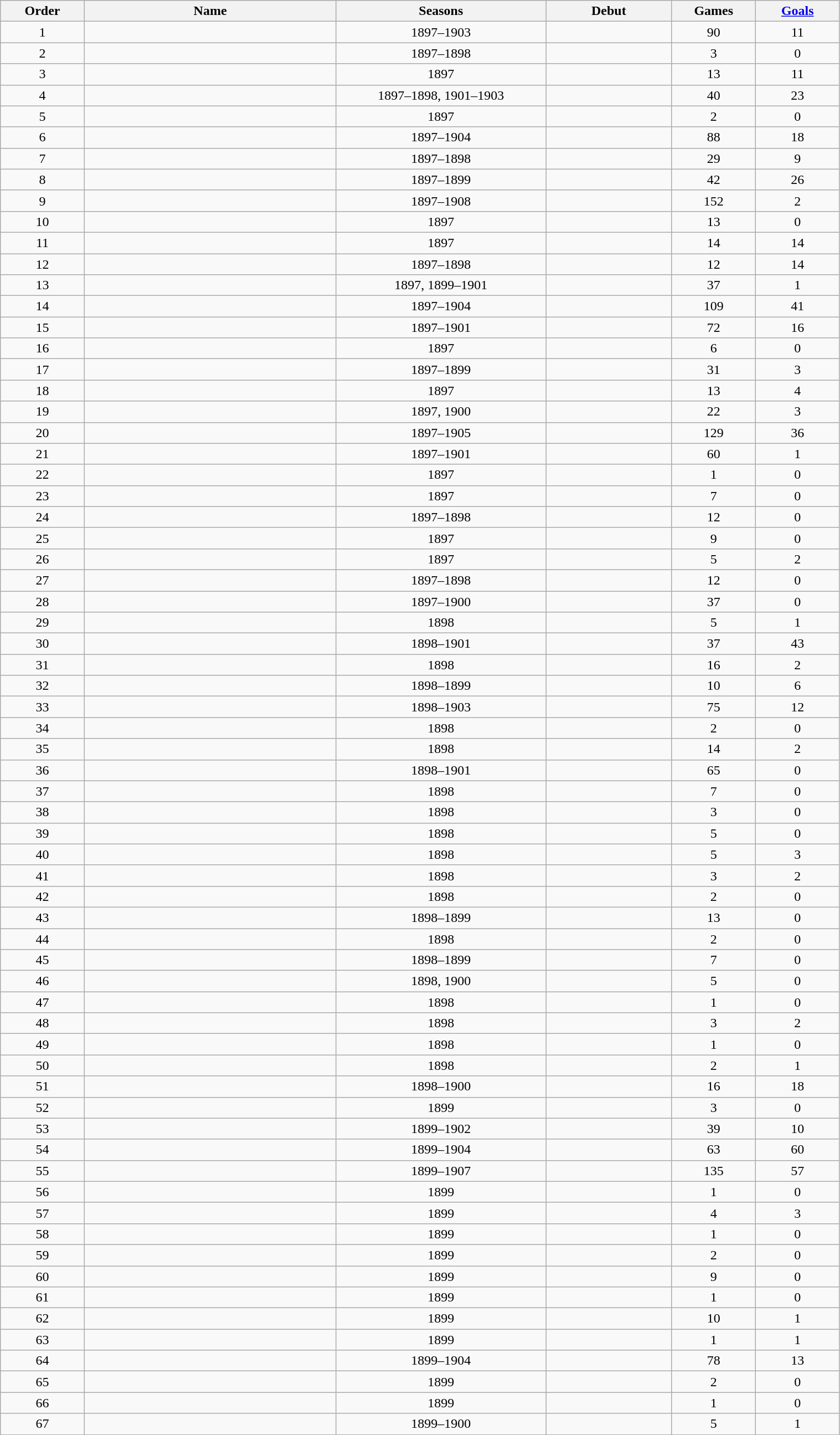<table class="wikitable sortable" style="text-align:center; width:80%">
<tr>
<th style="width=5%">Order</th>
<th style="width:30%">Name</th>
<th style="width:25%">Seasons</th>
<th style="width:15%">Debut</th>
<th style="width:10%">Games</th>
<th style="width:10%"><a href='#'>Goals</a></th>
</tr>
<tr>
<td>1</td>
<td align=left></td>
<td>1897–1903</td>
<td></td>
<td>90</td>
<td>11</td>
</tr>
<tr>
<td>2</td>
<td align=left></td>
<td>1897–1898</td>
<td></td>
<td>3</td>
<td>0</td>
</tr>
<tr>
<td>3</td>
<td align=left></td>
<td>1897</td>
<td></td>
<td>13</td>
<td>11</td>
</tr>
<tr>
<td>4</td>
<td align=left></td>
<td>1897–1898, 1901–1903</td>
<td></td>
<td>40</td>
<td>23</td>
</tr>
<tr>
<td>5</td>
<td align=left></td>
<td>1897</td>
<td></td>
<td>2</td>
<td>0</td>
</tr>
<tr>
<td>6</td>
<td align=left></td>
<td>1897–1904</td>
<td></td>
<td>88</td>
<td>18</td>
</tr>
<tr>
<td>7</td>
<td align=left></td>
<td>1897–1898</td>
<td></td>
<td>29</td>
<td>9</td>
</tr>
<tr>
<td>8</td>
<td align=left></td>
<td>1897–1899</td>
<td></td>
<td>42</td>
<td>26</td>
</tr>
<tr>
<td>9</td>
<td align=left></td>
<td>1897–1908</td>
<td></td>
<td>152</td>
<td>2</td>
</tr>
<tr>
<td>10</td>
<td align=left></td>
<td>1897</td>
<td></td>
<td>13</td>
<td>0</td>
</tr>
<tr>
<td>11</td>
<td align=left></td>
<td>1897</td>
<td></td>
<td>14</td>
<td>14</td>
</tr>
<tr>
<td>12</td>
<td align=left></td>
<td>1897–1898</td>
<td></td>
<td>12</td>
<td>14</td>
</tr>
<tr>
<td>13</td>
<td align=left></td>
<td>1897, 1899–1901</td>
<td></td>
<td>37</td>
<td>1</td>
</tr>
<tr>
<td>14</td>
<td align=left></td>
<td>1897–1904</td>
<td></td>
<td>109</td>
<td>41</td>
</tr>
<tr>
<td>15</td>
<td align=left></td>
<td>1897–1901</td>
<td></td>
<td>72</td>
<td>16</td>
</tr>
<tr>
<td>16</td>
<td align=left></td>
<td>1897</td>
<td></td>
<td>6</td>
<td>0</td>
</tr>
<tr>
<td>17</td>
<td align=left></td>
<td>1897–1899</td>
<td></td>
<td>31</td>
<td>3</td>
</tr>
<tr>
<td>18</td>
<td align=left></td>
<td>1897</td>
<td></td>
<td>13</td>
<td>4</td>
</tr>
<tr>
<td>19</td>
<td align=left></td>
<td>1897, 1900</td>
<td></td>
<td>22</td>
<td>3</td>
</tr>
<tr>
<td>20</td>
<td align=left></td>
<td>1897–1905</td>
<td></td>
<td>129</td>
<td>36</td>
</tr>
<tr>
<td>21</td>
<td align=left></td>
<td>1897–1901</td>
<td></td>
<td>60</td>
<td>1</td>
</tr>
<tr>
<td>22</td>
<td align=left></td>
<td>1897</td>
<td></td>
<td>1</td>
<td>0</td>
</tr>
<tr>
<td>23</td>
<td align=left></td>
<td>1897</td>
<td></td>
<td>7</td>
<td>0</td>
</tr>
<tr>
<td>24</td>
<td align=left></td>
<td>1897–1898</td>
<td></td>
<td>12</td>
<td>0</td>
</tr>
<tr>
<td>25</td>
<td align=left></td>
<td>1897</td>
<td></td>
<td>9</td>
<td>0</td>
</tr>
<tr>
<td>26</td>
<td align=left></td>
<td>1897</td>
<td></td>
<td>5</td>
<td>2</td>
</tr>
<tr>
<td>27</td>
<td align=left></td>
<td>1897–1898</td>
<td></td>
<td>12</td>
<td>0</td>
</tr>
<tr>
<td>28</td>
<td align=left></td>
<td>1897–1900</td>
<td></td>
<td>37</td>
<td>0</td>
</tr>
<tr>
<td>29</td>
<td align=left></td>
<td>1898</td>
<td></td>
<td>5</td>
<td>1</td>
</tr>
<tr>
<td>30</td>
<td align=left></td>
<td>1898–1901</td>
<td></td>
<td>37</td>
<td>43</td>
</tr>
<tr>
<td>31</td>
<td align=left></td>
<td>1898</td>
<td></td>
<td>16</td>
<td>2</td>
</tr>
<tr>
<td>32</td>
<td align=left></td>
<td>1898–1899</td>
<td></td>
<td>10</td>
<td>6</td>
</tr>
<tr>
<td>33</td>
<td align=left></td>
<td>1898–1903</td>
<td></td>
<td>75</td>
<td>12</td>
</tr>
<tr>
<td>34</td>
<td align=left></td>
<td>1898</td>
<td></td>
<td>2</td>
<td>0</td>
</tr>
<tr>
<td>35</td>
<td align=left></td>
<td>1898</td>
<td></td>
<td>14</td>
<td>2</td>
</tr>
<tr>
<td>36</td>
<td align=left></td>
<td>1898–1901</td>
<td></td>
<td>65</td>
<td>0</td>
</tr>
<tr>
<td>37</td>
<td align=left></td>
<td>1898</td>
<td></td>
<td>7</td>
<td>0</td>
</tr>
<tr>
<td>38</td>
<td align=left></td>
<td>1898</td>
<td></td>
<td>3</td>
<td>0</td>
</tr>
<tr>
<td>39</td>
<td align=left></td>
<td>1898</td>
<td></td>
<td>5</td>
<td>0</td>
</tr>
<tr>
<td>40</td>
<td align=left></td>
<td>1898</td>
<td></td>
<td>5</td>
<td>3</td>
</tr>
<tr>
<td>41</td>
<td align=left></td>
<td>1898</td>
<td></td>
<td>3</td>
<td>2</td>
</tr>
<tr>
<td>42</td>
<td align=left></td>
<td>1898</td>
<td></td>
<td>2</td>
<td>0</td>
</tr>
<tr>
<td>43</td>
<td align=left></td>
<td>1898–1899</td>
<td></td>
<td>13</td>
<td>0</td>
</tr>
<tr>
<td>44</td>
<td align=left></td>
<td>1898</td>
<td></td>
<td>2</td>
<td>0</td>
</tr>
<tr>
<td>45</td>
<td align=left></td>
<td>1898–1899</td>
<td></td>
<td>7</td>
<td>0</td>
</tr>
<tr>
<td>46</td>
<td align=left></td>
<td>1898, 1900</td>
<td></td>
<td>5</td>
<td>0</td>
</tr>
<tr>
<td>47</td>
<td align=left></td>
<td>1898</td>
<td></td>
<td>1</td>
<td>0</td>
</tr>
<tr>
<td>48</td>
<td align=left></td>
<td>1898</td>
<td></td>
<td>3</td>
<td>2</td>
</tr>
<tr>
<td>49</td>
<td align=left></td>
<td>1898</td>
<td></td>
<td>1</td>
<td>0</td>
</tr>
<tr>
<td>50</td>
<td align=left></td>
<td>1898</td>
<td></td>
<td>2</td>
<td>1</td>
</tr>
<tr>
<td>51</td>
<td align=left></td>
<td>1898–1900</td>
<td></td>
<td>16</td>
<td>18</td>
</tr>
<tr>
<td>52</td>
<td align=left></td>
<td>1899</td>
<td></td>
<td>3</td>
<td>0</td>
</tr>
<tr>
<td>53</td>
<td align=left></td>
<td>1899–1902</td>
<td></td>
<td>39</td>
<td>10</td>
</tr>
<tr>
<td>54</td>
<td align=left></td>
<td>1899–1904</td>
<td></td>
<td>63</td>
<td>60</td>
</tr>
<tr>
<td>55</td>
<td align=left></td>
<td>1899–1907</td>
<td></td>
<td>135</td>
<td>57</td>
</tr>
<tr>
<td>56</td>
<td align=left></td>
<td>1899</td>
<td></td>
<td>1</td>
<td>0</td>
</tr>
<tr>
<td>57</td>
<td align=left></td>
<td>1899</td>
<td></td>
<td>4</td>
<td>3</td>
</tr>
<tr>
<td>58</td>
<td align=left></td>
<td>1899</td>
<td></td>
<td>1</td>
<td>0</td>
</tr>
<tr>
<td>59</td>
<td align=left></td>
<td>1899</td>
<td></td>
<td>2</td>
<td>0</td>
</tr>
<tr>
<td>60</td>
<td align=left></td>
<td>1899</td>
<td></td>
<td>9</td>
<td>0</td>
</tr>
<tr>
<td>61</td>
<td align=left></td>
<td>1899</td>
<td></td>
<td>1</td>
<td>0</td>
</tr>
<tr>
<td>62</td>
<td align=left></td>
<td>1899</td>
<td></td>
<td>10</td>
<td>1</td>
</tr>
<tr>
<td>63</td>
<td align=left></td>
<td>1899</td>
<td></td>
<td>1</td>
<td>1</td>
</tr>
<tr>
<td>64</td>
<td align=left></td>
<td>1899–1904</td>
<td></td>
<td>78</td>
<td>13</td>
</tr>
<tr>
<td>65</td>
<td align=left></td>
<td>1899</td>
<td></td>
<td>2</td>
<td>0</td>
</tr>
<tr>
<td>66</td>
<td align=left></td>
<td>1899</td>
<td></td>
<td>1</td>
<td>0</td>
</tr>
<tr>
<td>67</td>
<td align=left></td>
<td>1899–1900</td>
<td></td>
<td>5</td>
<td>1</td>
</tr>
</table>
